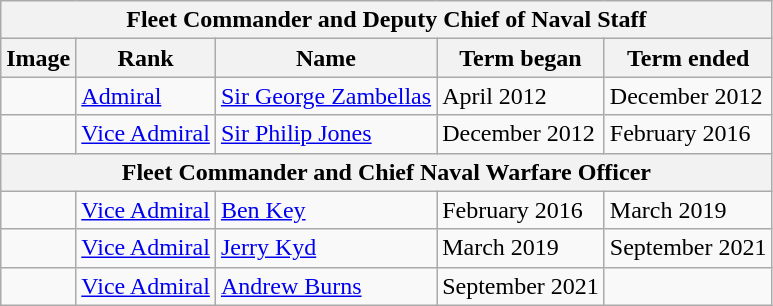<table class="wikitable">
<tr>
<th colspan="5">Fleet Commander and Deputy Chief of Naval Staff</th>
</tr>
<tr>
<th>Image</th>
<th>Rank</th>
<th>Name</th>
<th>Term began</th>
<th>Term ended</th>
</tr>
<tr>
<td></td>
<td><a href='#'>Admiral</a></td>
<td><a href='#'>Sir George Zambellas</a></td>
<td>April 2012</td>
<td>December 2012</td>
</tr>
<tr>
<td></td>
<td><a href='#'>Vice Admiral</a></td>
<td><a href='#'>Sir Philip Jones</a></td>
<td>December 2012</td>
<td>February 2016</td>
</tr>
<tr>
<th colspan="5">Fleet Commander and Chief Naval Warfare Officer</th>
</tr>
<tr>
<td></td>
<td><a href='#'>Vice Admiral</a></td>
<td><a href='#'>Ben Key</a></td>
<td>February 2016</td>
<td>March 2019</td>
</tr>
<tr>
<td></td>
<td><a href='#'>Vice Admiral</a></td>
<td><a href='#'>Jerry Kyd</a></td>
<td>March 2019</td>
<td>September 2021</td>
</tr>
<tr>
<td></td>
<td><a href='#'>Vice Admiral</a></td>
<td><a href='#'>Andrew Burns</a></td>
<td>September 2021</td>
<td></td>
</tr>
</table>
